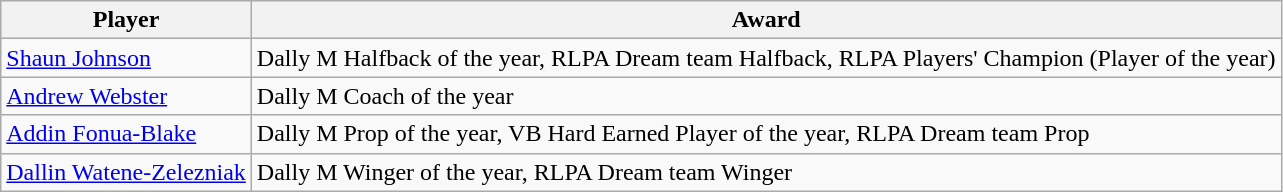<table class="wikitable">
<tr>
<th>Player</th>
<th>Award</th>
</tr>
<tr>
<td><a href='#'>Shaun Johnson</a></td>
<td>Dally M Halfback of the year, RLPA Dream team Halfback, RLPA Players' Champion (Player of the year)</td>
</tr>
<tr>
<td><a href='#'>Andrew Webster</a></td>
<td>Dally M Coach of the year</td>
</tr>
<tr>
<td><a href='#'>Addin Fonua-Blake</a></td>
<td>Dally M Prop of the year, VB Hard Earned Player of the year, RLPA Dream team Prop</td>
</tr>
<tr>
<td><a href='#'>Dallin Watene-Zelezniak</a></td>
<td>Dally M Winger of the year, RLPA Dream team Winger</td>
</tr>
</table>
